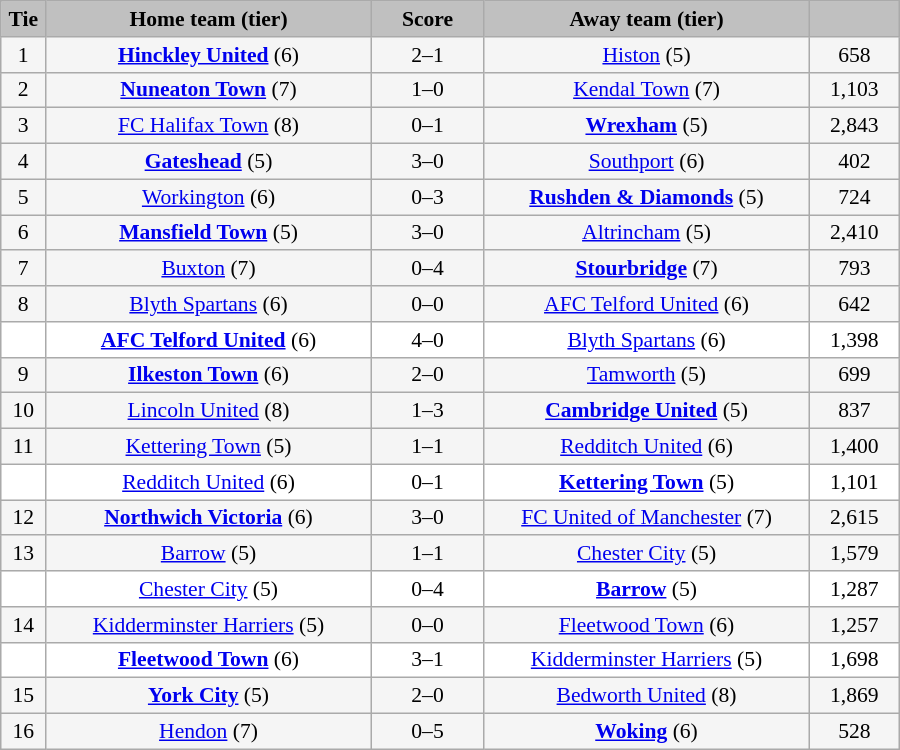<table class="wikitable" style="width: 600px; background:WhiteSmoke; text-align:center; font-size:90%">
<tr>
<td scope="col" style="width:  5.00%; background:silver;"><strong>Tie</strong></td>
<td scope="col" style="width: 36.25%; background:silver;"><strong>Home team (tier)</strong></td>
<td scope="col" style="width: 12.50%; background:silver;"><strong>Score</strong></td>
<td scope="col" style="width: 36.25%; background:silver;"><strong>Away team (tier)</strong></td>
<td scope="col" style="width: 10.00%; background:silver;"><strong></strong></td>
</tr>
<tr>
<td>1</td>
<td><strong><a href='#'>Hinckley United</a></strong> (6)</td>
<td>2–1</td>
<td><a href='#'>Histon</a> (5)</td>
<td>658</td>
</tr>
<tr>
<td>2</td>
<td><strong><a href='#'>Nuneaton Town</a></strong> (7)</td>
<td>1–0</td>
<td><a href='#'>Kendal Town</a> (7)</td>
<td>1,103</td>
</tr>
<tr>
<td>3</td>
<td><a href='#'>FC Halifax Town</a> (8)</td>
<td>0–1</td>
<td><strong><a href='#'>Wrexham</a></strong> (5)</td>
<td>2,843</td>
</tr>
<tr>
<td>4</td>
<td><strong><a href='#'>Gateshead</a></strong> (5)</td>
<td>3–0</td>
<td><a href='#'>Southport</a> (6)</td>
<td>402</td>
</tr>
<tr>
<td>5</td>
<td><a href='#'>Workington</a> (6)</td>
<td>0–3</td>
<td><strong><a href='#'>Rushden & Diamonds</a></strong> (5)</td>
<td>724</td>
</tr>
<tr>
<td>6</td>
<td><strong><a href='#'>Mansfield Town</a></strong> (5)</td>
<td>3–0</td>
<td><a href='#'>Altrincham</a> (5)</td>
<td>2,410</td>
</tr>
<tr>
<td>7</td>
<td><a href='#'>Buxton</a> (7)</td>
<td>0–4</td>
<td><strong><a href='#'>Stourbridge</a></strong> (7)</td>
<td>793</td>
</tr>
<tr>
<td>8</td>
<td><a href='#'>Blyth Spartans</a> (6)</td>
<td>0–0</td>
<td><a href='#'>AFC Telford United</a> (6)</td>
<td>642</td>
</tr>
<tr style="background:white;">
<td><em></em></td>
<td><strong><a href='#'>AFC Telford United</a></strong> (6)</td>
<td>4–0</td>
<td><a href='#'>Blyth Spartans</a> (6)</td>
<td>1,398</td>
</tr>
<tr>
<td>9</td>
<td><strong><a href='#'>Ilkeston Town</a></strong> (6)</td>
<td>2–0</td>
<td><a href='#'>Tamworth</a> (5)</td>
<td>699</td>
</tr>
<tr>
<td>10</td>
<td><a href='#'>Lincoln United</a> (8)</td>
<td>1–3</td>
<td><strong><a href='#'>Cambridge United</a></strong> (5)</td>
<td>837</td>
</tr>
<tr>
<td>11</td>
<td><a href='#'>Kettering Town</a> (5)</td>
<td>1–1</td>
<td><a href='#'>Redditch United</a> (6)</td>
<td>1,400</td>
</tr>
<tr style="background:white;">
<td><em></em></td>
<td><a href='#'>Redditch United</a> (6)</td>
<td>0–1</td>
<td><strong><a href='#'>Kettering Town</a></strong> (5)</td>
<td>1,101</td>
</tr>
<tr>
<td>12</td>
<td><strong><a href='#'>Northwich Victoria</a></strong> (6)</td>
<td>3–0</td>
<td><a href='#'>FC United of Manchester</a> (7)</td>
<td>2,615</td>
</tr>
<tr>
<td>13</td>
<td><a href='#'>Barrow</a> (5)</td>
<td>1–1</td>
<td><a href='#'>Chester City</a> (5)</td>
<td>1,579</td>
</tr>
<tr style="background:white;">
<td><em></em></td>
<td><a href='#'>Chester City</a> (5)</td>
<td>0–4</td>
<td><strong><a href='#'>Barrow</a></strong> (5)</td>
<td>1,287</td>
</tr>
<tr>
<td>14</td>
<td><a href='#'>Kidderminster Harriers</a> (5)</td>
<td>0–0</td>
<td><a href='#'>Fleetwood Town</a> (6)</td>
<td>1,257</td>
</tr>
<tr style="background:white;">
<td><em></em></td>
<td><strong><a href='#'>Fleetwood Town</a></strong> (6)</td>
<td>3–1</td>
<td><a href='#'>Kidderminster Harriers</a> (5)</td>
<td>1,698</td>
</tr>
<tr>
<td>15</td>
<td><strong><a href='#'>York City</a></strong> (5)</td>
<td>2–0</td>
<td><a href='#'>Bedworth United</a> (8)</td>
<td>1,869</td>
</tr>
<tr>
<td>16</td>
<td><a href='#'>Hendon</a> (7)</td>
<td>0–5</td>
<td><strong><a href='#'>Woking</a></strong> (6)</td>
<td>528</td>
</tr>
</table>
